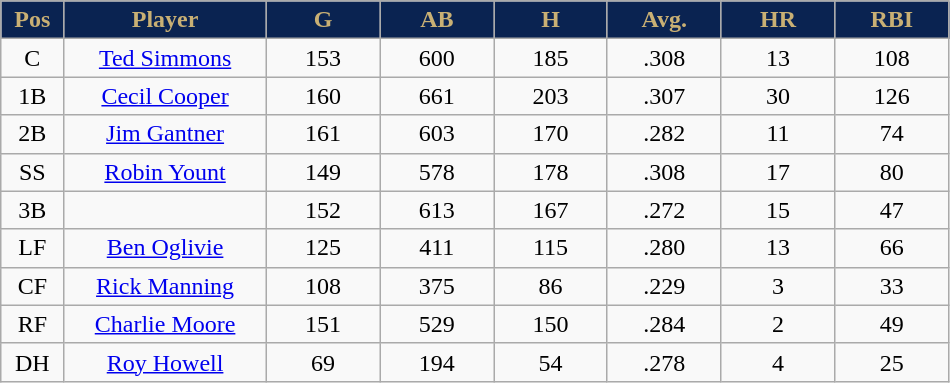<table class="wikitable sortable">
<tr>
<th style="background:#0a2351;color:#c9b074;" width="5%">Pos</th>
<th style="background:#0a2351;color:#c9b074;" width="16%">Player</th>
<th style="background:#0a2351;color:#c9b074;" width="9%">G</th>
<th style="background:#0a2351;color:#c9b074;" width="9%">AB</th>
<th style="background:#0a2351;color:#c9b074;" width="9%">H</th>
<th style="background:#0a2351;color:#c9b074;" width="9%">Avg.</th>
<th style="background:#0a2351;color:#c9b074;" width="9%">HR</th>
<th style="background:#0a2351;color:#c9b074;" width="9%">RBI</th>
</tr>
<tr align="center">
<td>C</td>
<td><a href='#'>Ted Simmons</a></td>
<td>153</td>
<td>600</td>
<td>185</td>
<td>.308</td>
<td>13</td>
<td>108</td>
</tr>
<tr align=center>
<td>1B</td>
<td><a href='#'>Cecil Cooper</a></td>
<td>160</td>
<td>661</td>
<td>203</td>
<td>.307</td>
<td>30</td>
<td>126</td>
</tr>
<tr align=center>
<td>2B</td>
<td><a href='#'>Jim Gantner</a></td>
<td>161</td>
<td>603</td>
<td>170</td>
<td>.282</td>
<td>11</td>
<td>74</td>
</tr>
<tr align=center>
<td>SS</td>
<td><a href='#'>Robin Yount</a></td>
<td>149</td>
<td>578</td>
<td>178</td>
<td>.308</td>
<td>17</td>
<td>80</td>
</tr>
<tr align=center>
<td>3B</td>
<td></td>
<td>152</td>
<td>613</td>
<td>167</td>
<td>.272</td>
<td>15</td>
<td>47</td>
</tr>
<tr align="center">
<td>LF</td>
<td><a href='#'>Ben Oglivie</a></td>
<td>125</td>
<td>411</td>
<td>115</td>
<td>.280</td>
<td>13</td>
<td>66</td>
</tr>
<tr align=center>
<td>CF</td>
<td><a href='#'>Rick Manning</a></td>
<td>108</td>
<td>375</td>
<td>86</td>
<td>.229</td>
<td>3</td>
<td>33</td>
</tr>
<tr align=center>
<td>RF</td>
<td><a href='#'>Charlie Moore</a></td>
<td>151</td>
<td>529</td>
<td>150</td>
<td>.284</td>
<td>2</td>
<td>49</td>
</tr>
<tr align=center>
<td>DH</td>
<td><a href='#'>Roy Howell</a></td>
<td>69</td>
<td>194</td>
<td>54</td>
<td>.278</td>
<td>4</td>
<td>25</td>
</tr>
</table>
